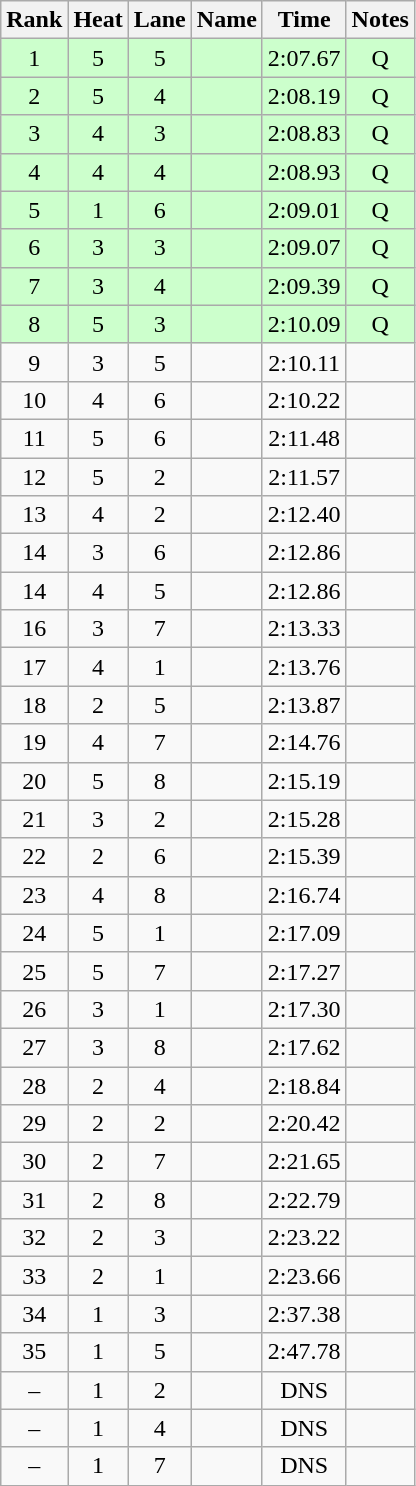<table class="wikitable sortable" style="text-align:center">
<tr>
<th>Rank</th>
<th>Heat</th>
<th>Lane</th>
<th>Name</th>
<th>Time</th>
<th>Notes</th>
</tr>
<tr bgcolor=ccffcc>
<td>1</td>
<td>5</td>
<td>5</td>
<td align=left></td>
<td>2:07.67</td>
<td>Q</td>
</tr>
<tr bgcolor=ccffcc>
<td>2</td>
<td>5</td>
<td>4</td>
<td align=left></td>
<td>2:08.19</td>
<td>Q</td>
</tr>
<tr bgcolor=ccffcc>
<td>3</td>
<td>4</td>
<td>3</td>
<td align=left></td>
<td>2:08.83</td>
<td>Q</td>
</tr>
<tr bgcolor=ccffcc>
<td>4</td>
<td>4</td>
<td>4</td>
<td align=left></td>
<td>2:08.93</td>
<td>Q</td>
</tr>
<tr bgcolor=ccffcc>
<td>5</td>
<td>1</td>
<td>6</td>
<td align=left></td>
<td>2:09.01</td>
<td>Q</td>
</tr>
<tr bgcolor=ccffcc>
<td>6</td>
<td>3</td>
<td>3</td>
<td align=left></td>
<td>2:09.07</td>
<td>Q</td>
</tr>
<tr bgcolor=ccffcc>
<td>7</td>
<td>3</td>
<td>4</td>
<td align=left></td>
<td>2:09.39</td>
<td>Q</td>
</tr>
<tr bgcolor=ccffcc>
<td>8</td>
<td>5</td>
<td>3</td>
<td align=left></td>
<td>2:10.09</td>
<td>Q</td>
</tr>
<tr>
<td>9</td>
<td>3</td>
<td>5</td>
<td align=left></td>
<td>2:10.11</td>
<td></td>
</tr>
<tr>
<td>10</td>
<td>4</td>
<td>6</td>
<td align=left></td>
<td>2:10.22</td>
<td></td>
</tr>
<tr>
<td>11</td>
<td>5</td>
<td>6</td>
<td align=left></td>
<td>2:11.48</td>
<td></td>
</tr>
<tr>
<td>12</td>
<td>5</td>
<td>2</td>
<td align=left></td>
<td>2:11.57</td>
<td></td>
</tr>
<tr>
<td>13</td>
<td>4</td>
<td>2</td>
<td align=left></td>
<td>2:12.40</td>
<td></td>
</tr>
<tr>
<td>14</td>
<td>3</td>
<td>6</td>
<td align=left></td>
<td>2:12.86</td>
<td></td>
</tr>
<tr>
<td>14</td>
<td>4</td>
<td>5</td>
<td align=left></td>
<td>2:12.86</td>
<td></td>
</tr>
<tr>
<td>16</td>
<td>3</td>
<td>7</td>
<td align=left></td>
<td>2:13.33</td>
<td></td>
</tr>
<tr>
<td>17</td>
<td>4</td>
<td>1</td>
<td align=left></td>
<td>2:13.76</td>
<td></td>
</tr>
<tr>
<td>18</td>
<td>2</td>
<td>5</td>
<td align=left></td>
<td>2:13.87</td>
<td></td>
</tr>
<tr>
<td>19</td>
<td>4</td>
<td>7</td>
<td align=left></td>
<td>2:14.76</td>
<td></td>
</tr>
<tr>
<td>20</td>
<td>5</td>
<td>8</td>
<td align=left></td>
<td>2:15.19</td>
<td></td>
</tr>
<tr>
<td>21</td>
<td>3</td>
<td>2</td>
<td align=left></td>
<td>2:15.28</td>
<td></td>
</tr>
<tr>
<td>22</td>
<td>2</td>
<td>6</td>
<td align=left></td>
<td>2:15.39</td>
<td></td>
</tr>
<tr>
<td>23</td>
<td>4</td>
<td>8</td>
<td align=left></td>
<td>2:16.74</td>
<td></td>
</tr>
<tr>
<td>24</td>
<td>5</td>
<td>1</td>
<td align=left></td>
<td>2:17.09</td>
<td></td>
</tr>
<tr>
<td>25</td>
<td>5</td>
<td>7</td>
<td align=left></td>
<td>2:17.27</td>
<td></td>
</tr>
<tr>
<td>26</td>
<td>3</td>
<td>1</td>
<td align=left></td>
<td>2:17.30</td>
<td></td>
</tr>
<tr>
<td>27</td>
<td>3</td>
<td>8</td>
<td align=left></td>
<td>2:17.62</td>
<td></td>
</tr>
<tr>
<td>28</td>
<td>2</td>
<td>4</td>
<td align=left></td>
<td>2:18.84</td>
<td></td>
</tr>
<tr>
<td>29</td>
<td>2</td>
<td>2</td>
<td align=left></td>
<td>2:20.42</td>
<td></td>
</tr>
<tr>
<td>30</td>
<td>2</td>
<td>7</td>
<td align=left></td>
<td>2:21.65</td>
<td></td>
</tr>
<tr>
<td>31</td>
<td>2</td>
<td>8</td>
<td align=left></td>
<td>2:22.79</td>
<td></td>
</tr>
<tr>
<td>32</td>
<td>2</td>
<td>3</td>
<td align=left></td>
<td>2:23.22</td>
<td></td>
</tr>
<tr>
<td>33</td>
<td>2</td>
<td>1</td>
<td align=left></td>
<td>2:23.66</td>
<td></td>
</tr>
<tr>
<td>34</td>
<td>1</td>
<td>3</td>
<td align=left></td>
<td>2:37.38</td>
<td></td>
</tr>
<tr>
<td>35</td>
<td>1</td>
<td>5</td>
<td align=left></td>
<td>2:47.78</td>
<td></td>
</tr>
<tr>
<td>–</td>
<td>1</td>
<td>2</td>
<td align=left></td>
<td>DNS</td>
<td></td>
</tr>
<tr>
<td>–</td>
<td>1</td>
<td>4</td>
<td align=left></td>
<td>DNS</td>
<td></td>
</tr>
<tr>
<td>–</td>
<td>1</td>
<td>7</td>
<td align=left></td>
<td>DNS</td>
<td></td>
</tr>
</table>
